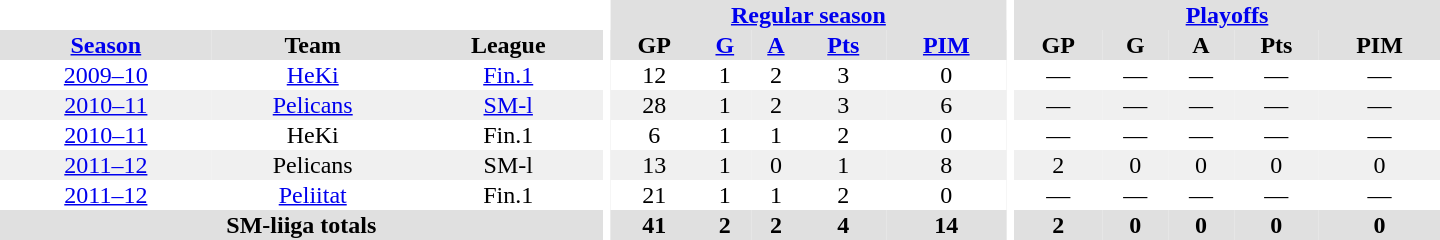<table border="0" cellpadding="1" cellspacing="0" style="text-align:center; width:60em">
<tr bgcolor="#e0e0e0">
<th colspan="3" bgcolor="#ffffff"></th>
<th rowspan="99" bgcolor="#ffffff"></th>
<th colspan="5"><a href='#'>Regular season</a></th>
<th rowspan="99" bgcolor="#ffffff"></th>
<th colspan="5"><a href='#'>Playoffs</a></th>
</tr>
<tr bgcolor="#e0e0e0">
<th><a href='#'>Season</a></th>
<th>Team</th>
<th>League</th>
<th>GP</th>
<th><a href='#'>G</a></th>
<th><a href='#'>A</a></th>
<th><a href='#'>Pts</a></th>
<th><a href='#'>PIM</a></th>
<th>GP</th>
<th>G</th>
<th>A</th>
<th>Pts</th>
<th>PIM</th>
</tr>
<tr>
<td><a href='#'>2009–10</a></td>
<td><a href='#'>HeKi</a></td>
<td><a href='#'>Fin.1</a></td>
<td>12</td>
<td>1</td>
<td>2</td>
<td>3</td>
<td>0</td>
<td>—</td>
<td>—</td>
<td>—</td>
<td>—</td>
<td>—</td>
</tr>
<tr bgcolor="#f0f0f0">
<td><a href='#'>2010–11</a></td>
<td><a href='#'>Pelicans</a></td>
<td><a href='#'>SM-l</a></td>
<td>28</td>
<td>1</td>
<td>2</td>
<td>3</td>
<td>6</td>
<td>—</td>
<td>—</td>
<td>—</td>
<td>—</td>
<td>—</td>
</tr>
<tr>
<td><a href='#'>2010–11</a></td>
<td>HeKi</td>
<td>Fin.1</td>
<td>6</td>
<td>1</td>
<td>1</td>
<td>2</td>
<td>0</td>
<td>—</td>
<td>—</td>
<td>—</td>
<td>—</td>
<td>—</td>
</tr>
<tr bgcolor="#f0f0f0">
<td><a href='#'>2011–12</a></td>
<td>Pelicans</td>
<td>SM-l</td>
<td>13</td>
<td>1</td>
<td>0</td>
<td>1</td>
<td>8</td>
<td>2</td>
<td>0</td>
<td>0</td>
<td>0</td>
<td>0</td>
</tr>
<tr>
<td><a href='#'>2011–12</a></td>
<td><a href='#'>Peliitat</a></td>
<td>Fin.1</td>
<td>21</td>
<td>1</td>
<td>1</td>
<td>2</td>
<td>0</td>
<td>—</td>
<td>—</td>
<td>—</td>
<td>—</td>
<td>—</td>
</tr>
<tr ALIGN="center" bgcolor="#e0e0e0">
<th colspan="3">SM-liiga totals</th>
<th>41</th>
<th>2</th>
<th>2</th>
<th>4</th>
<th>14</th>
<th>2</th>
<th>0</th>
<th>0</th>
<th>0</th>
<th>0</th>
</tr>
</table>
